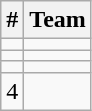<table class="wikitable">
<tr>
<th>#</th>
<th>Team</th>
</tr>
<tr>
<td></td>
<td></td>
</tr>
<tr>
<td></td>
<td><em></em></td>
</tr>
<tr>
<td></td>
<td></td>
</tr>
<tr>
<td>4</td>
<td></td>
</tr>
</table>
